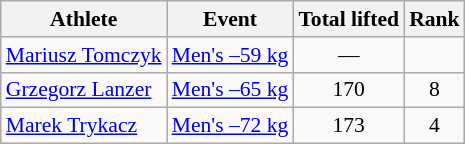<table class="wikitable" style="font-size:90%">
<tr>
<th>Athlete</th>
<th>Event</th>
<th>Total lifted</th>
<th>Rank</th>
</tr>
<tr>
<td><a href='#'>Mariusz Tomczyk</a></td>
<td><a href='#'>Men's –59 kg</a></td>
<td align="center">—</td>
<td align="center"></td>
</tr>
<tr>
<td><a href='#'>Grzegorz Lanzer</a></td>
<td><a href='#'>Men's –65 kg</a></td>
<td align="center">170</td>
<td align="center">8</td>
</tr>
<tr>
<td><a href='#'>Marek Trykacz</a></td>
<td><a href='#'>Men's –72 kg</a></td>
<td align="center">173</td>
<td align="center">4</td>
</tr>
</table>
